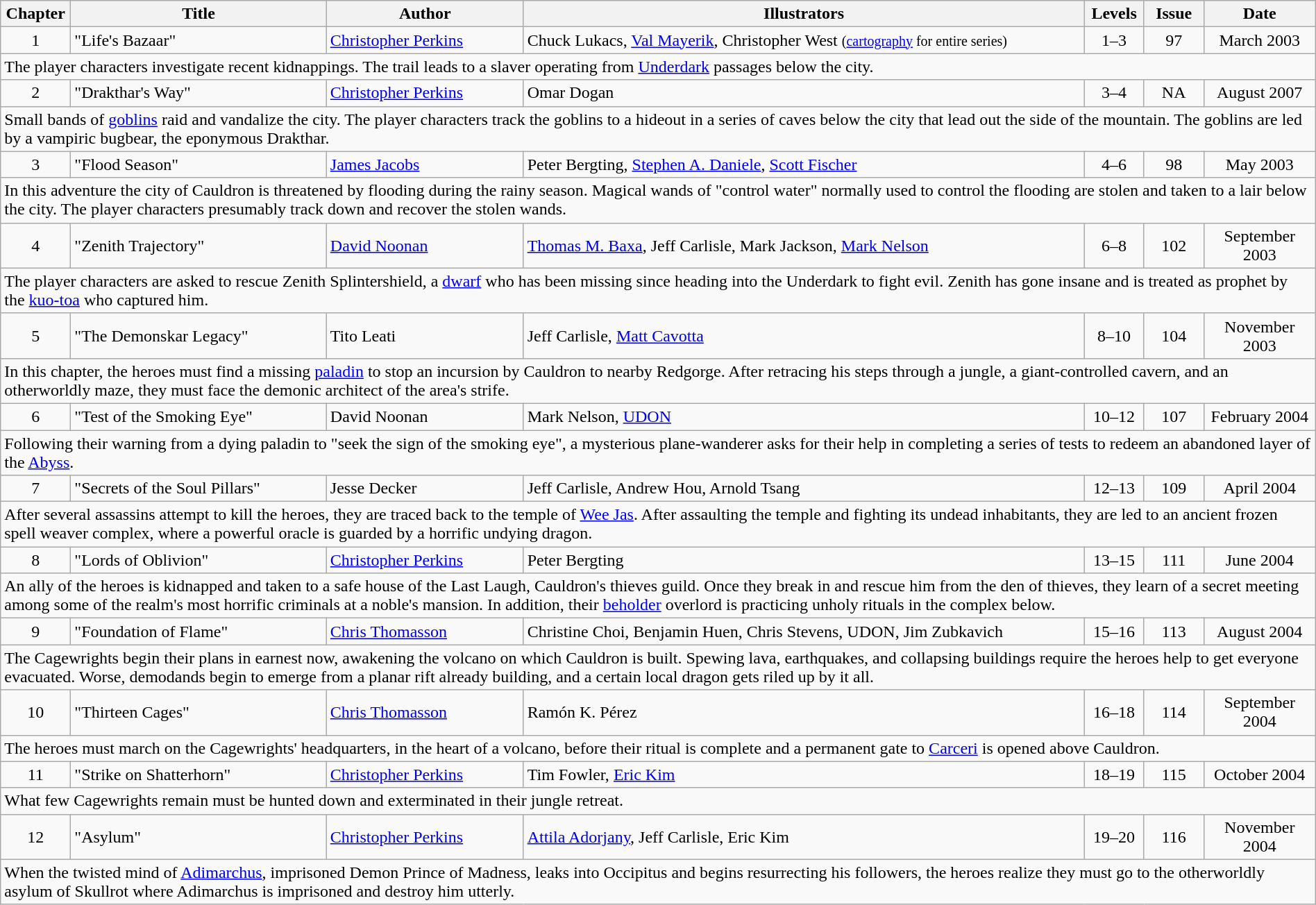<table class="wikitable" style="width:100%;">
<tr>
<th width="60">Chapter</th>
<th>Title</th>
<th>Author</th>
<th>Illustrators</th>
<th width="50">Levels</th>
<th width="50">Issue</th>
<th width="100">Date</th>
</tr>
<tr>
<td style="text-align: center;">1</td>
<td>"Life's Bazaar"</td>
<td><a href='#'>Christopher Perkins</a></td>
<td>Chuck Lukacs, <a href='#'>Val Mayerik</a>, Christopher West <small>(<a href='#'>cartography</a> for entire series)</small></td>
<td style="text-align: center;">1–3</td>
<td style="text-align: center;">97</td>
<td style="text-align: center;">March 2003</td>
</tr>
<tr>
<td colspan="7">The player characters investigate recent kidnappings. The trail leads to a slaver operating from <a href='#'>Underdark</a> passages below the city.</td>
</tr>
<tr>
<td style="text-align: center;">2</td>
<td>"Drakthar's Way"</td>
<td><a href='#'>Christopher Perkins</a></td>
<td>Omar Dogan</td>
<td style="text-align: center;">3–4</td>
<td style="text-align: center;">NA</td>
<td style="text-align: center;">August 2007</td>
</tr>
<tr>
<td colspan="7">Small bands of <a href='#'>goblins</a> raid and vandalize the city. The player characters track the goblins to a hideout in a series of caves below the city that lead out the side of the mountain. The goblins are led by a vampiric bugbear, the eponymous Drakthar.</td>
</tr>
<tr>
<td style="text-align: center;">3</td>
<td>"Flood Season"</td>
<td><a href='#'>James Jacobs</a></td>
<td>Peter Bergting, <a href='#'>Stephen A. Daniele</a>, <a href='#'>Scott Fischer</a></td>
<td style="text-align: center;">4–6</td>
<td style="text-align: center;">98</td>
<td style="text-align: center;">May 2003</td>
</tr>
<tr>
<td colspan="7">In this adventure the city of Cauldron is threatened by flooding during the rainy season. Magical wands of "control water" normally used to control the flooding are stolen and taken to a lair below the city. The player characters presumably track down and recover the stolen wands.</td>
</tr>
<tr>
<td style="text-align: center;">4</td>
<td>"Zenith Trajectory"</td>
<td><a href='#'>David Noonan</a></td>
<td><a href='#'>Thomas M. Baxa</a>, Jeff Carlisle, Mark Jackson, <a href='#'>Mark Nelson</a></td>
<td style="text-align: center;">6–8</td>
<td style="text-align: center;">102</td>
<td style="text-align: center;">September 2003</td>
</tr>
<tr>
<td colspan="7">The player characters are asked to rescue Zenith Splintershield, a <a href='#'>dwarf</a> who has been missing since heading into the Underdark to fight evil. Zenith has gone insane and is treated as prophet by the <a href='#'>kuo-toa</a> who captured him.</td>
</tr>
<tr>
<td style="text-align: center;">5</td>
<td>"The Demonskar Legacy"</td>
<td>Tito Leati</td>
<td>Jeff Carlisle, <a href='#'>Matt Cavotta</a></td>
<td style="text-align: center;">8–10</td>
<td style="text-align: center;">104</td>
<td style="text-align: center;">November 2003</td>
</tr>
<tr>
<td colspan="7">In this chapter, the heroes must find a missing <a href='#'>paladin</a> to stop an incursion by Cauldron to nearby Redgorge. After retracing his steps through a jungle, a giant-controlled cavern, and an otherworldly maze, they must face the demonic architect of the area's strife.</td>
</tr>
<tr>
<td style="text-align: center;">6</td>
<td>"Test of the Smoking Eye"</td>
<td>David Noonan</td>
<td>Mark Nelson, <a href='#'>UDON</a></td>
<td style="text-align: center;">10–12</td>
<td style="text-align: center;">107</td>
<td style="text-align: center;">February 2004</td>
</tr>
<tr>
<td colspan="7">Following their warning from a dying paladin to "seek the sign of the smoking eye", a mysterious plane-wanderer asks for their help in completing a series of tests to redeem an abandoned layer of the <a href='#'>Abyss</a>.</td>
</tr>
<tr>
<td style="text-align: center;">7</td>
<td>"Secrets of the Soul Pillars"</td>
<td>Jesse Decker</td>
<td>Jeff Carlisle, Andrew Hou, Arnold Tsang</td>
<td style="text-align: center;">12–13</td>
<td style="text-align: center;">109</td>
<td style="text-align: center;">April 2004</td>
</tr>
<tr>
<td colspan="7">After several assassins attempt to kill the heroes, they are traced back to the temple of <a href='#'>Wee Jas</a>. After assaulting the temple and fighting its undead inhabitants, they are led to an ancient frozen spell weaver complex, where a powerful oracle is guarded by a horrific undying dragon.</td>
</tr>
<tr>
<td style="text-align: center;">8</td>
<td>"Lords of Oblivion"</td>
<td><a href='#'>Christopher Perkins</a></td>
<td>Peter Bergting</td>
<td style="text-align: center;">13–15</td>
<td style="text-align: center;">111</td>
<td style="text-align: center;">June 2004</td>
</tr>
<tr>
<td colspan="7">An ally of the heroes is kidnapped and taken to a safe house of the Last Laugh, Cauldron's thieves guild. Once they break in and rescue him from the den of thieves, they learn of a secret meeting among some of the realm's most horrific criminals at a noble's mansion. In addition, their <a href='#'>beholder</a> overlord is practicing unholy rituals in the complex below.</td>
</tr>
<tr>
<td style="text-align: center;">9</td>
<td>"Foundation of Flame"</td>
<td><a href='#'>Chris Thomasson</a></td>
<td>Christine Choi, Benjamin Huen, Chris Stevens, UDON, Jim Zubkavich</td>
<td style="text-align: center;">15–16</td>
<td style="text-align: center;">113</td>
<td style="text-align: center;">August 2004</td>
</tr>
<tr>
<td colspan="7">The Cagewrights begin their plans in earnest now, awakening the volcano on which Cauldron is built. Spewing lava, earthquakes, and collapsing buildings require the heroes help to get everyone evacuated. Worse, demodands begin to emerge from a planar rift already building, and a certain local dragon gets riled up by it all.</td>
</tr>
<tr>
<td style="text-align: center;">10</td>
<td>"Thirteen Cages"</td>
<td><a href='#'>Chris Thomasson</a></td>
<td>Ramón K. Pérez</td>
<td style="text-align: center;">16–18</td>
<td style="text-align: center;">114</td>
<td style="text-align: center;">September 2004</td>
</tr>
<tr>
<td colspan="7">The heroes must march on the Cagewrights' headquarters, in the heart of a volcano, before their ritual is complete and a permanent gate to <a href='#'>Carceri</a> is opened above Cauldron.</td>
</tr>
<tr>
<td style="text-align: center;">11</td>
<td>"Strike on Shatterhorn"</td>
<td><a href='#'>Christopher Perkins</a></td>
<td>Tim Fowler, <a href='#'>Eric Kim</a></td>
<td style="text-align: center;">18–19</td>
<td style="text-align: center;">115</td>
<td style="text-align: center;">October 2004</td>
</tr>
<tr>
<td colspan="7">What few Cagewrights remain must be hunted down and exterminated in their jungle retreat.</td>
</tr>
<tr>
<td style="text-align: center;">12</td>
<td>"Asylum"</td>
<td><a href='#'>Christopher Perkins</a></td>
<td><a href='#'>Attila Adorjany</a>, Jeff Carlisle, Eric Kim</td>
<td style="text-align: center;">19–20</td>
<td style="text-align: center;">116</td>
<td style="text-align: center;">November 2004</td>
</tr>
<tr>
<td colspan="7">When the twisted mind of <a href='#'>Adimarchus</a>, imprisoned Demon Prince of Madness, leaks into Occipitus and begins resurrecting his followers, the heroes realize they must go to the otherworldly asylum of Skullrot where Adimarchus is imprisoned and destroy him utterly.</td>
</tr>
</table>
